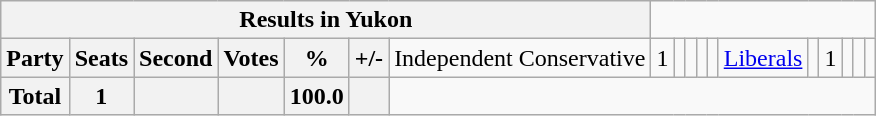<table class="wikitable">
<tr>
<th colspan=8>Results in Yukon</th>
</tr>
<tr>
<th colspan=2>Party</th>
<th>Seats</th>
<th>Second</th>
<th>Votes</th>
<th>%</th>
<th>+/-<br></th>
<td>Independent Conservative</td>
<td align="right">1</td>
<td align="right"></td>
<td align="right"></td>
<td align="right"></td>
<td align="right"><br></td>
<td><a href='#'>Liberals</a></td>
<td align="right"></td>
<td align="right">1</td>
<td align="right"></td>
<td align="right"></td>
<td align="right"></td>
</tr>
<tr>
<th colspan="2">Total</th>
<th>1</th>
<th colspan="1"></th>
<th></th>
<th>100.0</th>
<th></th>
</tr>
</table>
